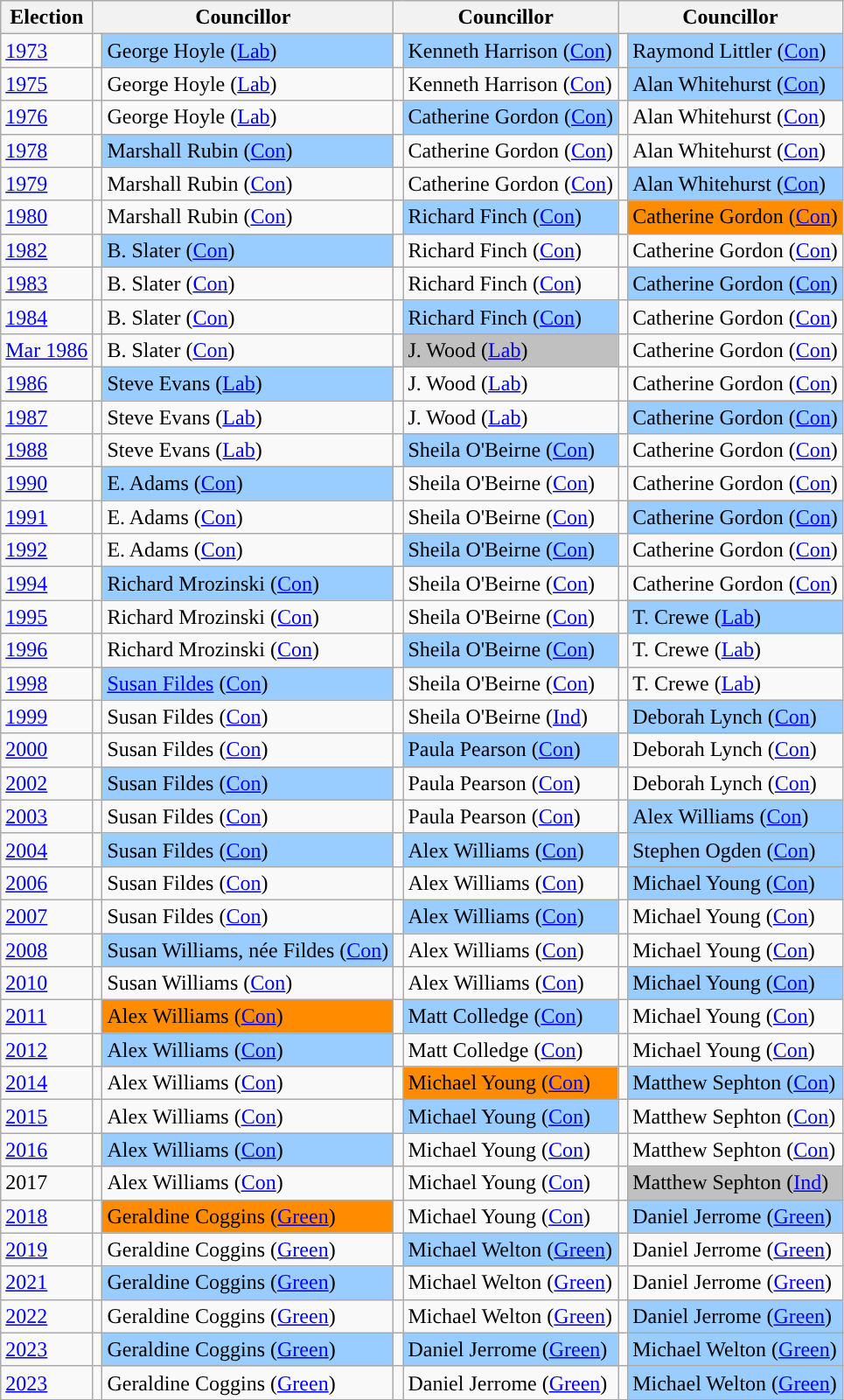<table class="wikitable">
<tr>
<th>Election</th>
<th colspan="2">Councillor</th>
<th colspan="2">Councillor</th>
<th colspan="2">Councillor</th>
</tr>
<tr>
<td><a href='#'>1973</a></td>
<td style="background-color: "></td>
<td bgcolor="#99CCFF">George Hoyle (<a href='#'>Lab</a>)</td>
<td style="background-color: "></td>
<td bgcolor="#99CCFF">Kenneth Harrison (<a href='#'>Con</a>)</td>
<td style="background-color: "></td>
<td bgcolor="#99CCFF">Raymond Littler (<a href='#'>Con</a>)</td>
</tr>
<tr>
<td><a href='#'>1975</a></td>
<td style="background-color: "></td>
<td>George Hoyle (<a href='#'>Lab</a>)</td>
<td style="background-color: "></td>
<td>Kenneth Harrison (<a href='#'>Con</a>)</td>
<td style="background-color: "></td>
<td bgcolor="#99CCFF">Alan Whitehurst (<a href='#'>Con</a>)</td>
</tr>
<tr>
<td><a href='#'>1976</a></td>
<td style="background-color: "></td>
<td>George Hoyle (<a href='#'>Lab</a>)</td>
<td style="background-color: "></td>
<td bgcolor="#99CCFF">Catherine Gordon (<a href='#'>Con</a>)</td>
<td style="background-color: "></td>
<td>Alan Whitehurst (<a href='#'>Con</a>)</td>
</tr>
<tr>
<td><a href='#'>1978</a></td>
<td style="background-color: "></td>
<td bgcolor="#99CCFF">Marshall Rubin (<a href='#'>Con</a>)</td>
<td style="background-color: "></td>
<td>Catherine Gordon (<a href='#'>Con</a>)</td>
<td style="background-color: "></td>
<td>Alan Whitehurst (<a href='#'>Con</a>)</td>
</tr>
<tr>
<td><a href='#'>1979</a></td>
<td style="background-color: "></td>
<td>Marshall Rubin (<a href='#'>Con</a>)</td>
<td style="background-color: "></td>
<td>Catherine Gordon (<a href='#'>Con</a>)</td>
<td style="background-color: "></td>
<td bgcolor="#99CCFF">Alan Whitehurst (<a href='#'>Con</a>)</td>
</tr>
<tr>
<td><a href='#'>1980</a></td>
<td style="background-color: "></td>
<td>Marshall Rubin (<a href='#'>Con</a>)</td>
<td style="background-color: "></td>
<td bgcolor="#99CCFF">Richard Finch (<a href='#'>Con</a>)</td>
<td style="background-color: "></td>
<td bgcolor="#FF8C00">Catherine Gordon (<a href='#'>Con</a>)</td>
</tr>
<tr>
<td><a href='#'>1982</a></td>
<td style="background-color: "></td>
<td bgcolor="#99CCFF">B. Slater (<a href='#'>Con</a>)</td>
<td style="background-color: "></td>
<td>Richard Finch (<a href='#'>Con</a>)</td>
<td style="background-color: "></td>
<td>Catherine Gordon (<a href='#'>Con</a>)</td>
</tr>
<tr>
<td><a href='#'>1983</a></td>
<td style="background-color: "></td>
<td>B. Slater (<a href='#'>Con</a>)</td>
<td style="background-color: "></td>
<td>Richard Finch (<a href='#'>Con</a>)</td>
<td style="background-color: "></td>
<td bgcolor="#99CCFF">Catherine Gordon (<a href='#'>Con</a>)</td>
</tr>
<tr>
<td><a href='#'>1984</a></td>
<td style="background-color: "></td>
<td>B. Slater (<a href='#'>Con</a>)</td>
<td style="background-color: "></td>
<td bgcolor="#99CCFF">Richard Finch (<a href='#'>Con</a>)</td>
<td style="background-color: "></td>
<td>Catherine Gordon (<a href='#'>Con</a>)</td>
</tr>
<tr>
<td><a href='#'>Mar 1986</a></td>
<td style="background-color: "></td>
<td>B. Slater (<a href='#'>Con</a>)</td>
<td style="background-color: "></td>
<td bgcolor="#C0C0C0">J. Wood (<a href='#'>Lab</a>)</td>
<td style="background-color: "></td>
<td>Catherine Gordon (<a href='#'>Con</a>)</td>
</tr>
<tr>
<td><a href='#'>1986</a></td>
<td style="background-color: "></td>
<td bgcolor="#99CCFF">Steve Evans (<a href='#'>Lab</a>)</td>
<td style="background-color: "></td>
<td>J. Wood (<a href='#'>Lab</a>)</td>
<td style="background-color: "></td>
<td>Catherine Gordon (<a href='#'>Con</a>)</td>
</tr>
<tr>
<td><a href='#'>1987</a></td>
<td style="background-color: "></td>
<td>Steve Evans (<a href='#'>Lab</a>)</td>
<td style="background-color: "></td>
<td>J. Wood (<a href='#'>Lab</a>)</td>
<td style="background-color: "></td>
<td bgcolor="#99CCFF">Catherine Gordon (<a href='#'>Con</a>)</td>
</tr>
<tr>
<td><a href='#'>1988</a></td>
<td style="background-color: "></td>
<td>Steve Evans (<a href='#'>Lab</a>)</td>
<td style="background-color: "></td>
<td bgcolor="#99CCFF">Sheila O'Beirne (<a href='#'>Con</a>)</td>
<td style="background-color: "></td>
<td>Catherine Gordon (<a href='#'>Con</a>)</td>
</tr>
<tr>
<td><a href='#'>1990</a></td>
<td style="background-color: "></td>
<td bgcolor="#99CCFF">E. Adams (<a href='#'>Con</a>)</td>
<td style="background-color: "></td>
<td>Sheila O'Beirne (<a href='#'>Con</a>)</td>
<td style="background-color: "></td>
<td>Catherine Gordon (<a href='#'>Con</a>)</td>
</tr>
<tr>
<td><a href='#'>1991</a></td>
<td style="background-color: "></td>
<td>E. Adams (<a href='#'>Con</a>)</td>
<td style="background-color: "></td>
<td>Sheila O'Beirne (<a href='#'>Con</a>)</td>
<td style="background-color: "></td>
<td bgcolor="#99CCFF">Catherine Gordon (<a href='#'>Con</a>)</td>
</tr>
<tr>
<td><a href='#'>1992</a></td>
<td style="background-color: "></td>
<td>E. Adams (<a href='#'>Con</a>)</td>
<td style="background-color: "></td>
<td bgcolor="#99CCFF">Sheila O'Beirne (<a href='#'>Con</a>)</td>
<td style="background-color: "></td>
<td>Catherine Gordon (<a href='#'>Con</a>)</td>
</tr>
<tr>
<td><a href='#'>1994</a></td>
<td style="background-color: "></td>
<td bgcolor="#99CCFF">Richard Mrozinski (<a href='#'>Con</a>)</td>
<td style="background-color: "></td>
<td>Sheila O'Beirne (<a href='#'>Con</a>)</td>
<td style="background-color: "></td>
<td>Catherine Gordon (<a href='#'>Con</a>)</td>
</tr>
<tr>
<td><a href='#'>1995</a></td>
<td style="background-color: "></td>
<td>Richard Mrozinski (<a href='#'>Con</a>)</td>
<td style="background-color: "></td>
<td>Sheila O'Beirne (<a href='#'>Con</a>)</td>
<td style="background-color: "></td>
<td bgcolor="#99CCFF">T. Crewe (<a href='#'>Lab</a>)</td>
</tr>
<tr>
<td><a href='#'>1996</a></td>
<td style="background-color: "></td>
<td>Richard Mrozinski (<a href='#'>Con</a>)</td>
<td style="background-color: "></td>
<td bgcolor="#99CCFF">Sheila O'Beirne (<a href='#'>Con</a>)</td>
<td style="background-color: "></td>
<td>T. Crewe (<a href='#'>Lab</a>)</td>
</tr>
<tr>
<td><a href='#'>1998</a></td>
<td style="background-color: "></td>
<td bgcolor="#99CCFF"><a href='#'>Susan Fildes</a> (<a href='#'>Con</a>)</td>
<td style="background-color: "></td>
<td>Sheila O'Beirne (<a href='#'>Con</a>)</td>
<td style="background-color: "></td>
<td>T. Crewe (<a href='#'>Lab</a>)</td>
</tr>
<tr>
<td><a href='#'>1999</a></td>
<td style="background-color: "></td>
<td>Susan Fildes (<a href='#'>Con</a>)</td>
<td style="background-color: "></td>
<td>Sheila O'Beirne (<a href='#'>Ind</a>)</td>
<td style="background-color: "></td>
<td bgcolor="#99CCFF">Deborah Lynch (<a href='#'>Con</a>)</td>
</tr>
<tr>
<td><a href='#'>2000</a></td>
<td style="background-color: "></td>
<td>Susan Fildes (<a href='#'>Con</a>)</td>
<td style="background-color: "></td>
<td bgcolor="#99CCFF">Paula Pearson (<a href='#'>Con</a>)</td>
<td style="background-color: "></td>
<td>Deborah Lynch (<a href='#'>Con</a>)</td>
</tr>
<tr>
<td><a href='#'>2002</a></td>
<td style="background-color: "></td>
<td bgcolor="#99CCFF">Susan Fildes (<a href='#'>Con</a>)</td>
<td style="background-color: "></td>
<td>Paula Pearson (<a href='#'>Con</a>)</td>
<td style="background-color: "></td>
<td>Deborah Lynch (<a href='#'>Con</a>)</td>
</tr>
<tr>
<td><a href='#'>2003</a></td>
<td style="background-color: "></td>
<td>Susan Fildes (<a href='#'>Con</a>)</td>
<td style="background-color: "></td>
<td>Paula Pearson (<a href='#'>Con</a>)</td>
<td style="background-color: "></td>
<td bgcolor="#99CCFF">Alex Williams (<a href='#'>Con</a>)</td>
</tr>
<tr>
<td><a href='#'>2004</a></td>
<td style="background-color: "></td>
<td bgcolor="#99CCFF">Susan Fildes (<a href='#'>Con</a>)</td>
<td style="background-color: "></td>
<td bgcolor="#99CCFF">Alex Williams (<a href='#'>Con</a>)</td>
<td style="background-color: "></td>
<td bgcolor="#99CCFF">Stephen Ogden (<a href='#'>Con</a>)</td>
</tr>
<tr>
<td><a href='#'>2006</a></td>
<td style="background-color: "></td>
<td>Susan Fildes (<a href='#'>Con</a>)</td>
<td style="background-color: "></td>
<td>Alex Williams (<a href='#'>Con</a>)</td>
<td style="background-color: "></td>
<td bgcolor="#99CCFF">Michael Young (<a href='#'>Con</a>)</td>
</tr>
<tr>
<td><a href='#'>2007</a></td>
<td style="background-color: "></td>
<td>Susan Fildes (<a href='#'>Con</a>)</td>
<td style="background-color: "></td>
<td bgcolor="#99CCFF">Alex Williams (<a href='#'>Con</a>)</td>
<td style="background-color: "></td>
<td>Michael Young (<a href='#'>Con</a>)</td>
</tr>
<tr>
<td><a href='#'>2008</a></td>
<td style="background-color: "></td>
<td bgcolor="#99CCFF">Susan Williams, née Fildes (<a href='#'>Con</a>)</td>
<td style="background-color: "></td>
<td>Alex Williams (<a href='#'>Con</a>)</td>
<td style="background-color: "></td>
<td>Michael Young (<a href='#'>Con</a>)</td>
</tr>
<tr>
<td><a href='#'>2010</a></td>
<td style="background-color: "></td>
<td>Susan Williams (<a href='#'>Con</a>)</td>
<td style="background-color: "></td>
<td>Alex Williams (<a href='#'>Con</a>)</td>
<td style="background-color: "></td>
<td bgcolor="#99CCFF">Michael Young (<a href='#'>Con</a>)</td>
</tr>
<tr>
<td><a href='#'>2011</a></td>
<td style="background-color: "></td>
<td bgcolor="#FF8C00">Alex Williams (<a href='#'>Con</a>)</td>
<td style="background-color: "></td>
<td bgcolor="#99CCFF">Matt Colledge (<a href='#'>Con</a>)</td>
<td style="background-color: "></td>
<td>Michael Young (<a href='#'>Con</a>)</td>
</tr>
<tr>
<td><a href='#'>2012</a></td>
<td style="background-color: "></td>
<td bgcolor="#99CCFF">Alex Williams (<a href='#'>Con</a>)</td>
<td style="background-color: "></td>
<td>Matt Colledge (<a href='#'>Con</a>)</td>
<td style="background-color: "></td>
<td>Michael Young (<a href='#'>Con</a>)</td>
</tr>
<tr>
<td><a href='#'>2014</a></td>
<td style="background-color: "></td>
<td>Alex Williams (<a href='#'>Con</a>)</td>
<td style="background-color: "></td>
<td bgcolor="#FF8C00">Michael Young (<a href='#'>Con</a>)</td>
<td style="background-color: "></td>
<td bgcolor="#99CCFF">Matthew Sephton (<a href='#'>Con</a>)</td>
</tr>
<tr>
<td><a href='#'>2015</a></td>
<td style="background-color: "></td>
<td>Alex Williams (<a href='#'>Con</a>)</td>
<td style="background-color: "></td>
<td bgcolor="#99CCFF">Michael Young (<a href='#'>Con</a>)</td>
<td style="background-color: "></td>
<td>Matthew Sephton (<a href='#'>Con</a>)</td>
</tr>
<tr>
<td><a href='#'>2016</a></td>
<td style="background-color: "></td>
<td bgcolor="#99CCFF">Alex Williams (<a href='#'>Con</a>)</td>
<td style="background-color: "></td>
<td>Michael Young (<a href='#'>Con</a>)</td>
<td style="background-color: "></td>
<td>Matthew Sephton (<a href='#'>Con</a>)</td>
</tr>
<tr>
<td>2017</td>
<td style="background-color: "></td>
<td>Alex Williams (<a href='#'>Con</a>)</td>
<td style="background-color: "></td>
<td>Michael Young (<a href='#'>Con</a>)</td>
<td style="background-color: "></td>
<td bgcolor="#C0C0C0">Matthew Sephton (<a href='#'>Ind</a>)</td>
</tr>
<tr>
<td><a href='#'>2018</a></td>
<td style="background-color: "></td>
<td bgcolor="#FF8C00">Geraldine Coggins (<a href='#'>Green</a>)</td>
<td style="background-color: "></td>
<td>Michael Young (<a href='#'>Con</a>)</td>
<td style="background-color: "></td>
<td bgcolor="#99CCFF">Daniel Jerrome (<a href='#'>Green</a>)</td>
</tr>
<tr>
<td><a href='#'>2019</a></td>
<td style="background-color: "></td>
<td>Geraldine Coggins (<a href='#'>Green</a>)</td>
<td style="background-color: "></td>
<td bgcolor="#99CCFF">Michael Welton (<a href='#'>Green</a>)</td>
<td style="background-color: "></td>
<td>Daniel Jerrome (<a href='#'>Green</a>)</td>
</tr>
<tr>
<td><a href='#'>2021</a></td>
<td style="background-color: "></td>
<td bgcolor="#99CCFF">Geraldine Coggins (<a href='#'>Green</a>)</td>
<td style="background-color: "></td>
<td>Michael Welton (<a href='#'>Green</a>)</td>
<td style="background-color: "></td>
<td>Daniel Jerrome (<a href='#'>Green</a>)</td>
</tr>
<tr>
<td><a href='#'>2022</a></td>
<td style="background-color: "></td>
<td>Geraldine Coggins (<a href='#'>Green</a>)</td>
<td style="background-color: "></td>
<td>Michael Welton (<a href='#'>Green</a>)</td>
<td style="background-color: "></td>
<td bgcolor="#99CCFF">Daniel Jerrome (<a href='#'>Green</a>)</td>
</tr>
<tr>
<td><a href='#'>2023</a></td>
<td style="background-color: "></td>
<td bgcolor="#99CCFF">Geraldine Coggins (<a href='#'>Green</a>)</td>
<td style="background-color: "></td>
<td bgcolor="#99CCFF">Daniel Jerrome (<a href='#'>Green</a>)</td>
<td style="background-color: "></td>
<td bgcolor="#99CCFF">Michael Welton (<a href='#'>Green</a>)</td>
</tr>
<tr>
<td><a href='#'>2023</a></td>
<td style="background-color: "></td>
<td bgcolor=>Geraldine Coggins (<a href='#'>Green</a>)</td>
<td style="background-color: "></td>
<td bgcolor=>Daniel Jerrome (<a href='#'>Green</a>)</td>
<td style="background-color: "></td>
<td bgcolor="#99CCFF">Michael Welton (<a href='#'>Green</a>)</td>
</tr>
</table>
